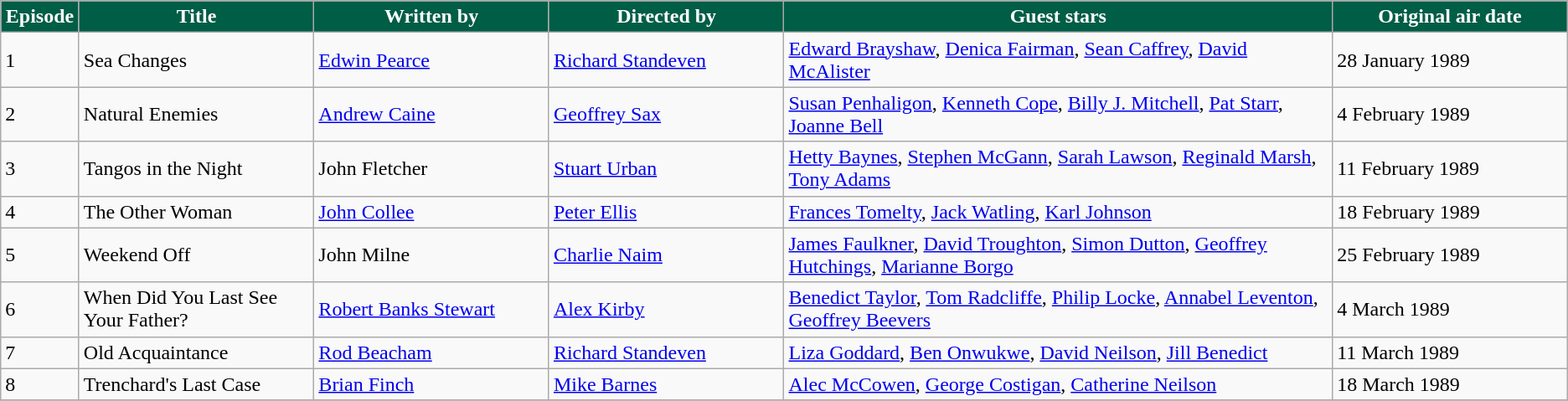<table class="wikitable">
<tr style=color:white>
<th style="width:5%; background:#005d46;color:white">Episode</th>
<th style="width:15%; background:#005d46;color:white">Title</th>
<th style="width:15%; background:#005d46;color:white">Written by</th>
<th style="width:15%; background:#005d46;color:white">Directed by</th>
<th style="width:35%; background:#005d46;color:white">Guest stars</th>
<th style="width:35%; background:#005d46;color:white">Original air date</th>
</tr>
<tr id="Sea Changes">
<td>1</td>
<td>Sea Changes</td>
<td><a href='#'>Edwin Pearce</a></td>
<td><a href='#'>Richard Standeven</a></td>
<td><a href='#'>Edward Brayshaw</a>, <a href='#'>Denica Fairman</a>, <a href='#'>Sean Caffrey</a>, <a href='#'>David McAlister</a></td>
<td>28 January 1989</td>
</tr>
<tr id="Natural Enemies">
<td>2</td>
<td>Natural Enemies</td>
<td><a href='#'>Andrew Caine</a></td>
<td><a href='#'>Geoffrey Sax</a></td>
<td><a href='#'>Susan Penhaligon</a>, <a href='#'>Kenneth Cope</a>, <a href='#'>Billy J. Mitchell</a>, <a href='#'>Pat Starr</a>, <a href='#'>Joanne Bell</a></td>
<td>4 February 1989</td>
</tr>
<tr id="Tangos in the Night">
<td>3</td>
<td>Tangos in the Night</td>
<td>John Fletcher</td>
<td><a href='#'>Stuart Urban</a></td>
<td><a href='#'>Hetty Baynes</a>, <a href='#'>Stephen McGann</a>, <a href='#'>Sarah Lawson</a>, <a href='#'>Reginald Marsh</a>, <a href='#'>Tony Adams</a></td>
<td>11 February 1989</td>
</tr>
<tr id="The Other Woman">
<td>4</td>
<td>The Other Woman</td>
<td><a href='#'>John Collee</a></td>
<td><a href='#'>Peter Ellis</a></td>
<td><a href='#'>Frances Tomelty</a>, <a href='#'>Jack Watling</a>, <a href='#'>Karl Johnson</a></td>
<td>18 February 1989</td>
</tr>
<tr id="Weekend Off">
<td>5</td>
<td>Weekend Off</td>
<td>John Milne</td>
<td><a href='#'>Charlie Naim</a></td>
<td><a href='#'>James Faulkner</a>, <a href='#'>David Troughton</a>, <a href='#'>Simon Dutton</a>, <a href='#'>Geoffrey Hutchings</a>, <a href='#'>Marianne Borgo</a></td>
<td>25 February 1989</td>
</tr>
<tr id="When Did You Last See Your Father?">
<td>6</td>
<td>When Did You Last See Your Father?</td>
<td><a href='#'>Robert Banks Stewart</a></td>
<td><a href='#'>Alex Kirby</a></td>
<td><a href='#'>Benedict Taylor</a>, <a href='#'>Tom Radcliffe</a>, <a href='#'>Philip Locke</a>, <a href='#'>Annabel Leventon</a>, <a href='#'>Geoffrey Beevers</a></td>
<td>4 March 1989</td>
</tr>
<tr id="Old Acquaintance">
<td>7</td>
<td>Old Acquaintance</td>
<td><a href='#'>Rod Beacham</a></td>
<td><a href='#'>Richard Standeven</a></td>
<td><a href='#'>Liza Goddard</a>, <a href='#'>Ben Onwukwe</a>, <a href='#'>David Neilson</a>, <a href='#'>Jill Benedict</a></td>
<td>11 March 1989</td>
</tr>
<tr id="Trenchard's Last Case">
<td>8</td>
<td>Trenchard's Last Case</td>
<td><a href='#'>Brian Finch</a></td>
<td><a href='#'>Mike Barnes</a></td>
<td><a href='#'>Alec McCowen</a>, <a href='#'>George Costigan</a>, <a href='#'>Catherine Neilson</a></td>
<td>18 March 1989</td>
</tr>
<tr>
</tr>
</table>
